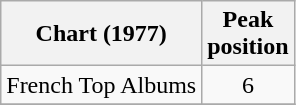<table class="wikitable sortable" border="1">
<tr>
<th scope="col">Chart (1977)</th>
<th scope="col">Peak<br>position</th>
</tr>
<tr>
<td>French Top Albums</td>
<td style="text-align:center;">6</td>
</tr>
<tr>
</tr>
</table>
